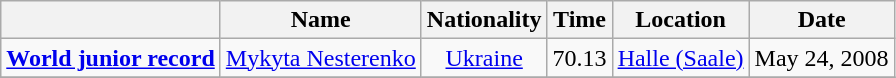<table class=wikitable style=text-align:center>
<tr>
<th></th>
<th>Name</th>
<th>Nationality</th>
<th>Time</th>
<th>Location</th>
<th>Date</th>
</tr>
<tr>
<td><strong><a href='#'>World junior record</a></strong></td>
<td><a href='#'>Mykyta Nesterenko</a></td>
<td> <a href='#'>Ukraine</a></td>
<td align=left>70.13</td>
<td><a href='#'>Halle (Saale)</a></td>
<td>May 24, 2008</td>
</tr>
<tr>
</tr>
</table>
